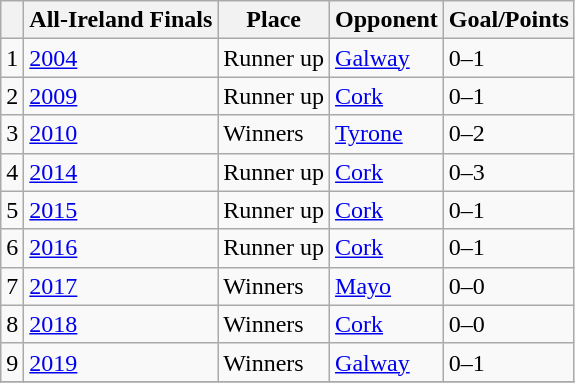<table class="wikitable collapsible">
<tr>
<th></th>
<th>All-Ireland Finals</th>
<th>Place</th>
<th>Opponent</th>
<th>Goal/Points</th>
</tr>
<tr>
<td>1</td>
<td><a href='#'>2004</a></td>
<td>Runner up</td>
<td><a href='#'>Galway</a></td>
<td>0–1</td>
</tr>
<tr>
<td>2</td>
<td><a href='#'>2009</a></td>
<td>Runner up</td>
<td><a href='#'>Cork</a></td>
<td>0–1</td>
</tr>
<tr>
<td>3</td>
<td><a href='#'>2010</a></td>
<td>Winners</td>
<td><a href='#'>Tyrone</a></td>
<td>0–2</td>
</tr>
<tr>
<td>4</td>
<td><a href='#'>2014</a></td>
<td>Runner up</td>
<td><a href='#'>Cork</a></td>
<td>0–3</td>
</tr>
<tr>
<td>5</td>
<td><a href='#'>2015</a></td>
<td>Runner up</td>
<td><a href='#'>Cork</a></td>
<td>0–1</td>
</tr>
<tr>
<td>6</td>
<td><a href='#'>2016</a></td>
<td>Runner up</td>
<td><a href='#'>Cork</a></td>
<td>0–1</td>
</tr>
<tr>
<td>7</td>
<td><a href='#'>2017</a></td>
<td>Winners</td>
<td><a href='#'>Mayo</a></td>
<td>0–0</td>
</tr>
<tr>
<td>8</td>
<td><a href='#'>2018</a></td>
<td>Winners</td>
<td><a href='#'>Cork</a></td>
<td>0–0</td>
</tr>
<tr>
<td>9</td>
<td><a href='#'>2019</a></td>
<td>Winners</td>
<td><a href='#'>Galway</a></td>
<td>0–1</td>
</tr>
<tr>
</tr>
</table>
